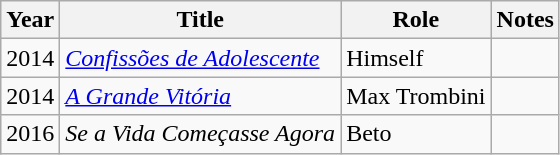<table class="wikitable sortable">
<tr>
<th>Year</th>
<th>Title</th>
<th>Role</th>
<th class="unsortable">Notes</th>
</tr>
<tr>
<td style="text-align:center;">2014</td>
<td><em><a href='#'>Confissões de Adolescente</a></em></td>
<td>Himself</td>
<td></td>
</tr>
<tr>
<td style="text-align:center;">2014</td>
<td><em><a href='#'>A Grande Vitória</a></em></td>
<td>Max Trombini</td>
<td></td>
</tr>
<tr>
<td style="text-align:center;">2016</td>
<td><em>Se a Vida Começasse Agora</em></td>
<td>Beto</td>
<td></td>
</tr>
</table>
